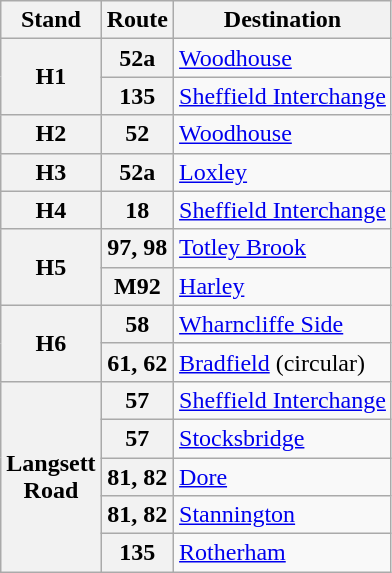<table class="wikitable">
<tr>
<th><strong>Stand</strong></th>
<th><strong>Route</strong></th>
<th><strong>Destination</strong></th>
</tr>
<tr>
<th rowspan="2">H1</th>
<th>52a</th>
<td><a href='#'>Woodhouse</a>   </td>
</tr>
<tr>
<th>135</th>
<td><a href='#'>Sheffield Interchange</a>     </td>
</tr>
<tr>
<th>H2</th>
<th>52</th>
<td><a href='#'>Woodhouse</a>   </td>
</tr>
<tr>
<th>H3</th>
<th>52a</th>
<td><a href='#'>Loxley</a>  </td>
</tr>
<tr>
<th>H4</th>
<th>18</th>
<td><a href='#'>Sheffield Interchange</a>     </td>
</tr>
<tr>
<th rowspan="2">H5</th>
<th>97, 98</th>
<td><a href='#'>Totley Brook</a>  </td>
</tr>
<tr>
<th>M92</th>
<td><a href='#'>Harley</a>  </td>
</tr>
<tr>
<th rowspan="2">H6</th>
<th>58</th>
<td><a href='#'>Wharncliffe Side</a>  </td>
</tr>
<tr>
<th>61, 62</th>
<td><a href='#'>Bradfield</a> (circular)  </td>
</tr>
<tr>
<th rowspan="5">Langsett<br>Road</th>
<th>57</th>
<td><a href='#'>Sheffield Interchange</a>     </td>
</tr>
<tr>
<th>57</th>
<td><a href='#'>Stocksbridge</a>  </td>
</tr>
<tr>
<th>81, 82</th>
<td><a href='#'>Dore</a>  </td>
</tr>
<tr>
<th>81, 82</th>
<td><a href='#'>Stannington</a>  </td>
</tr>
<tr>
<th>135</th>
<td><a href='#'>Rotherham</a>     </td>
</tr>
</table>
